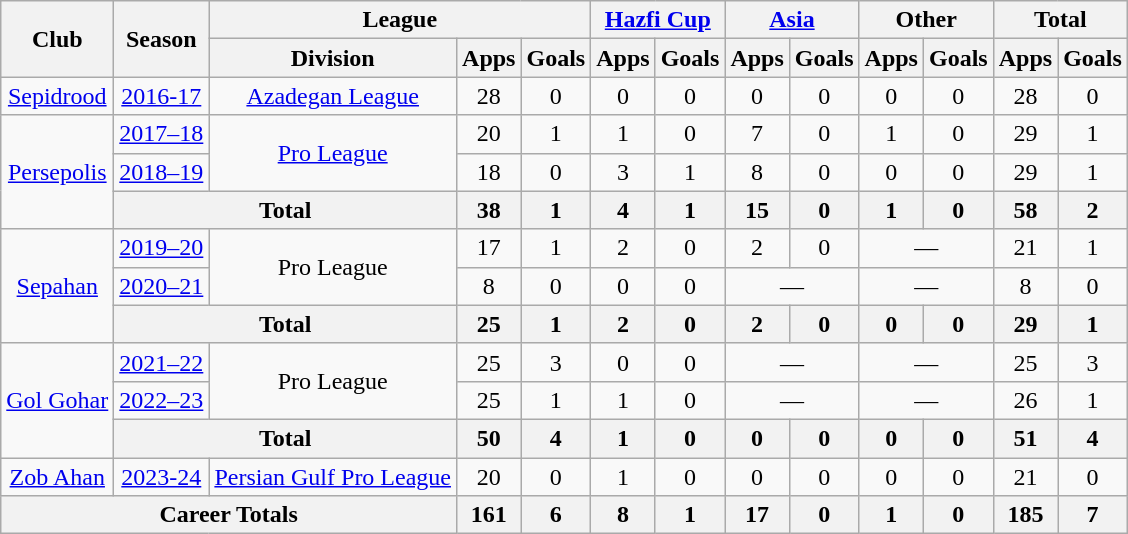<table class="wikitable" style="text-align: center;">
<tr>
<th rowspan="2">Club</th>
<th rowspan="2">Season</th>
<th colspan="3">League</th>
<th colspan="2"><a href='#'>Hazfi Cup</a></th>
<th colspan="2"><a href='#'>Asia</a></th>
<th colspan="2">Other</th>
<th colspan="2">Total</th>
</tr>
<tr>
<th>Division</th>
<th>Apps</th>
<th>Goals</th>
<th>Apps</th>
<th>Goals</th>
<th>Apps</th>
<th>Goals</th>
<th>Apps</th>
<th>Goals</th>
<th>Apps</th>
<th>Goals</th>
</tr>
<tr>
<td><a href='#'>Sepidrood</a></td>
<td><a href='#'>2016-17</a></td>
<td><a href='#'>Azadegan League</a></td>
<td>28</td>
<td>0</td>
<td>0</td>
<td>0</td>
<td>0</td>
<td>0</td>
<td>0</td>
<td>0</td>
<td>28</td>
<td>0</td>
</tr>
<tr>
<td rowspan="3"><a href='#'>Persepolis</a></td>
<td><a href='#'>2017–18</a></td>
<td rowspan="2"><a href='#'>Pro League</a></td>
<td>20</td>
<td>1</td>
<td>1</td>
<td>0</td>
<td>7</td>
<td>0</td>
<td>1</td>
<td>0</td>
<td>29</td>
<td>1</td>
</tr>
<tr>
<td><a href='#'>2018–19</a></td>
<td>18</td>
<td>0</td>
<td>3</td>
<td>1</td>
<td>8</td>
<td>0</td>
<td>0</td>
<td>0</td>
<td>29</td>
<td>1</td>
</tr>
<tr>
<th colspan=2>Total</th>
<th>38</th>
<th>1</th>
<th>4</th>
<th>1</th>
<th>15</th>
<th>0</th>
<th>1</th>
<th>0</th>
<th>58</th>
<th>2</th>
</tr>
<tr>
<td rowspan="3"><a href='#'>Sepahan</a></td>
<td><a href='#'>2019–20</a></td>
<td rowspan="2">Pro League</td>
<td>17</td>
<td>1</td>
<td>2</td>
<td>0</td>
<td>2</td>
<td>0</td>
<td colspan="2">—</td>
<td>21</td>
<td>1</td>
</tr>
<tr>
<td><a href='#'>2020–21</a></td>
<td>8</td>
<td>0</td>
<td>0</td>
<td>0</td>
<td colspan="2">—</td>
<td colspan="2">—</td>
<td>8</td>
<td>0</td>
</tr>
<tr>
<th colspan=2>Total</th>
<th>25</th>
<th>1</th>
<th>2</th>
<th>0</th>
<th>2</th>
<th>0</th>
<th>0</th>
<th>0</th>
<th>29</th>
<th>1</th>
</tr>
<tr>
<td rowspan="3"><a href='#'>Gol Gohar</a></td>
<td><a href='#'>2021–22</a></td>
<td rowspan="2">Pro League</td>
<td>25</td>
<td>3</td>
<td>0</td>
<td>0</td>
<td colspan="2">—</td>
<td colspan="2">—</td>
<td>25</td>
<td>3</td>
</tr>
<tr>
<td><a href='#'>2022–23</a></td>
<td>25</td>
<td>1</td>
<td>1</td>
<td>0</td>
<td colspan="2">—</td>
<td colspan="2">—</td>
<td>26</td>
<td>1</td>
</tr>
<tr>
<th colspan=2>Total</th>
<th>50</th>
<th>4</th>
<th>1</th>
<th>0</th>
<th>0</th>
<th>0</th>
<th>0</th>
<th>0</th>
<th>51</th>
<th>4</th>
</tr>
<tr>
<td><a href='#'>Zob Ahan</a></td>
<td><a href='#'>2023-24</a></td>
<td><a href='#'>Persian Gulf Pro League</a></td>
<td>20</td>
<td>0</td>
<td>1</td>
<td>0</td>
<td>0</td>
<td>0</td>
<td>0</td>
<td>0</td>
<td>21</td>
<td>0</td>
</tr>
<tr>
<th colspan="3">Career Totals</th>
<th>161</th>
<th>6</th>
<th>8</th>
<th>1</th>
<th>17</th>
<th>0</th>
<th>1</th>
<th>0</th>
<th>185</th>
<th>7</th>
</tr>
</table>
